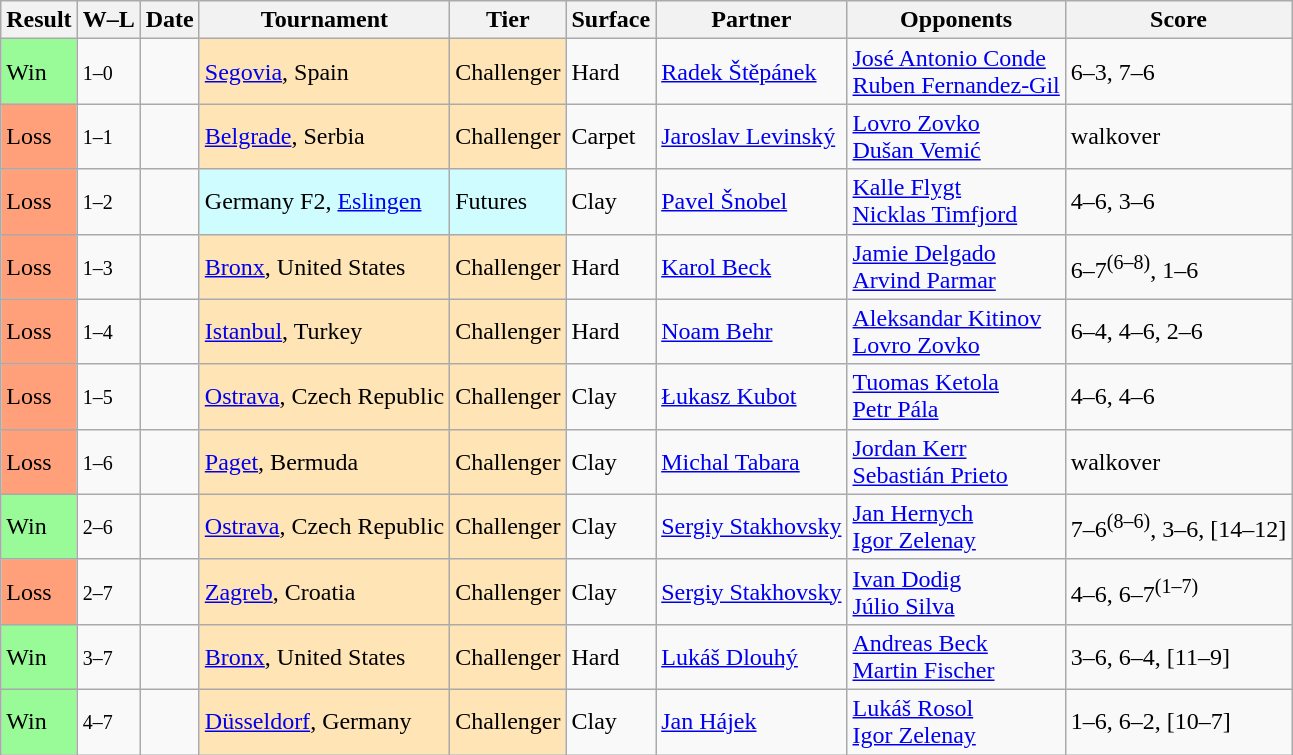<table class="sortable wikitable">
<tr>
<th>Result</th>
<th class="unsortable">W–L</th>
<th>Date</th>
<th>Tournament</th>
<th>Tier</th>
<th>Surface</th>
<th>Partner</th>
<th>Opponents</th>
<th class="unsortable">Score</th>
</tr>
<tr>
<td style="background:#98fb98;">Win</td>
<td><small>1–0</small></td>
<td></td>
<td style="background:moccasin;"><a href='#'>Segovia</a>, Spain</td>
<td style="background:moccasin;">Challenger</td>
<td>Hard</td>
<td> <a href='#'>Radek Štěpánek</a></td>
<td> <a href='#'>José Antonio Conde</a> <br>  <a href='#'>Ruben Fernandez-Gil</a></td>
<td>6–3, 7–6</td>
</tr>
<tr>
<td style="background:#ffa07a;">Loss</td>
<td><small>1–1</small></td>
<td></td>
<td style="background:moccasin;"><a href='#'>Belgrade</a>, Serbia</td>
<td style="background:moccasin;">Challenger</td>
<td>Carpet</td>
<td> <a href='#'>Jaroslav Levinský</a></td>
<td> <a href='#'>Lovro Zovko</a> <br>  <a href='#'>Dušan Vemić</a></td>
<td>walkover</td>
</tr>
<tr>
<td style="background:#ffa07a;">Loss</td>
<td><small>1–2</small></td>
<td></td>
<td style="background:#cffcff;">Germany F2, <a href='#'>Eslingen</a></td>
<td style="background:#cffcff;">Futures</td>
<td>Clay</td>
<td> <a href='#'>Pavel Šnobel</a></td>
<td> <a href='#'>Kalle Flygt</a> <br>  <a href='#'>Nicklas Timfjord</a></td>
<td>4–6, 3–6</td>
</tr>
<tr>
<td style="background:#ffa07a;">Loss</td>
<td><small>1–3</small></td>
<td></td>
<td style="background:moccasin;"><a href='#'>Bronx</a>, United States</td>
<td style="background:moccasin;">Challenger</td>
<td>Hard</td>
<td> <a href='#'>Karol Beck</a></td>
<td> <a href='#'>Jamie Delgado</a> <br>  <a href='#'>Arvind Parmar</a></td>
<td>6–7<sup>(6–8)</sup>, 1–6</td>
</tr>
<tr>
<td style="background:#ffa07a;">Loss</td>
<td><small>1–4</small></td>
<td></td>
<td style="background:moccasin;"><a href='#'>Istanbul</a>, Turkey</td>
<td style="background:moccasin;">Challenger</td>
<td>Hard</td>
<td> <a href='#'>Noam Behr</a></td>
<td> <a href='#'>Aleksandar Kitinov</a> <br>  <a href='#'>Lovro Zovko</a></td>
<td>6–4, 4–6, 2–6</td>
</tr>
<tr>
<td style="background:#ffa07a;">Loss</td>
<td><small>1–5</small></td>
<td></td>
<td style="background:moccasin;"><a href='#'>Ostrava</a>, Czech Republic</td>
<td style="background:moccasin;">Challenger</td>
<td>Clay</td>
<td> <a href='#'>Łukasz Kubot</a></td>
<td> <a href='#'>Tuomas Ketola</a> <br>  <a href='#'>Petr Pála</a></td>
<td>4–6, 4–6</td>
</tr>
<tr>
<td style="background:#ffa07a;">Loss</td>
<td><small>1–6</small></td>
<td></td>
<td style="background:moccasin;"><a href='#'>Paget</a>, Bermuda</td>
<td style="background:moccasin;">Challenger</td>
<td>Clay</td>
<td> <a href='#'>Michal Tabara</a></td>
<td> <a href='#'>Jordan Kerr</a> <br>  <a href='#'>Sebastián Prieto</a></td>
<td>walkover</td>
</tr>
<tr>
<td style="background:#98fb98;">Win</td>
<td><small>2–6</small></td>
<td></td>
<td style="background:moccasin;"><a href='#'>Ostrava</a>, Czech Republic</td>
<td style="background:moccasin;">Challenger</td>
<td>Clay</td>
<td> <a href='#'>Sergiy Stakhovsky</a></td>
<td> <a href='#'>Jan Hernych</a> <br>  <a href='#'>Igor Zelenay</a></td>
<td>7–6<sup>(8–6)</sup>, 3–6, [14–12]</td>
</tr>
<tr>
<td style="background:#ffa07a;">Loss</td>
<td><small>2–7</small></td>
<td></td>
<td style="background:moccasin;"><a href='#'>Zagreb</a>, Croatia</td>
<td style="background:moccasin;">Challenger</td>
<td>Clay</td>
<td> <a href='#'>Sergiy Stakhovsky</a></td>
<td> <a href='#'>Ivan Dodig</a> <br>  <a href='#'>Júlio Silva</a></td>
<td>4–6, 6–7<sup>(1–7)</sup></td>
</tr>
<tr>
<td style="background:#98fb98;">Win</td>
<td><small>3–7</small></td>
<td></td>
<td style="background:moccasin;"><a href='#'>Bronx</a>, United States</td>
<td style="background:moccasin;">Challenger</td>
<td>Hard</td>
<td> <a href='#'>Lukáš Dlouhý</a></td>
<td> <a href='#'>Andreas Beck</a> <br>  <a href='#'>Martin Fischer</a></td>
<td>3–6, 6–4, [11–9]</td>
</tr>
<tr>
<td style="background:#98fb98;">Win</td>
<td><small>4–7</small></td>
<td></td>
<td style="background:moccasin;"><a href='#'>Düsseldorf</a>, Germany</td>
<td style="background:moccasin;">Challenger</td>
<td>Clay</td>
<td> <a href='#'>Jan Hájek</a></td>
<td> <a href='#'>Lukáš Rosol</a> <br>  <a href='#'>Igor Zelenay</a></td>
<td>1–6, 6–2, [10–7]</td>
</tr>
</table>
